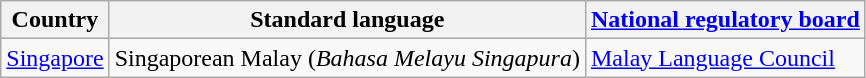<table class="wikitable">
<tr>
<th>Country</th>
<th>Standard language</th>
<th><a href='#'>National regulatory board</a></th>
</tr>
<tr>
<td><a href='#'>Singapore</a></td>
<td>Singaporean Malay (<em>Bahasa Melayu Singapura</em>)</td>
<td><a href='#'>Malay Language Council</a></td>
</tr>
</table>
